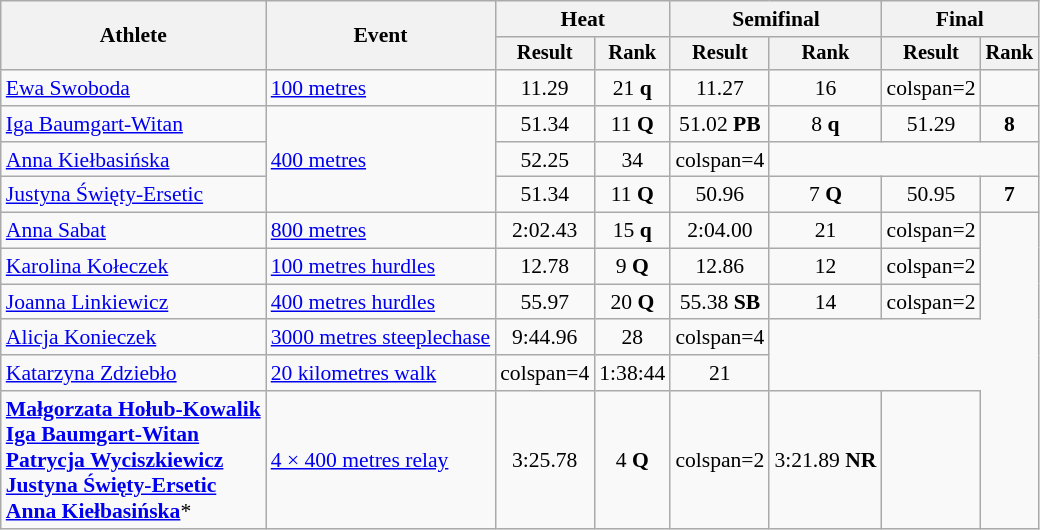<table class="wikitable" style="font-size:90%">
<tr>
<th rowspan="2">Athlete</th>
<th rowspan="2">Event</th>
<th colspan="2">Heat</th>
<th colspan="2">Semifinal</th>
<th colspan="2">Final</th>
</tr>
<tr style="font-size:95%">
<th>Result</th>
<th>Rank</th>
<th>Result</th>
<th>Rank</th>
<th>Result</th>
<th>Rank</th>
</tr>
<tr style=text-align:center>
<td style=text-align:left><a href='#'>Ewa Swoboda</a></td>
<td style=text-align:left><a href='#'>100 metres</a></td>
<td>11.29</td>
<td>21 <strong>q</strong></td>
<td>11.27</td>
<td>16</td>
<td>colspan=2 </td>
</tr>
<tr style=text-align:center>
<td style=text-align:left><a href='#'>Iga Baumgart-Witan</a></td>
<td style=text-align:left rowspan=3><a href='#'>400 metres</a></td>
<td>51.34</td>
<td>11 <strong>Q</strong></td>
<td>51.02	<strong>PB</strong></td>
<td>8 <strong>q</strong></td>
<td>51.29</td>
<td><strong>8</strong></td>
</tr>
<tr style=text-align:center>
<td style=text-align:left><a href='#'>Anna Kiełbasińska</a></td>
<td>52.25</td>
<td>34</td>
<td>colspan=4 </td>
</tr>
<tr style=text-align:center>
<td style=text-align:left><a href='#'>Justyna Święty-Ersetic</a></td>
<td>51.34</td>
<td>11 <strong>Q</strong></td>
<td>50.96</td>
<td>7 <strong>Q</strong></td>
<td>50.95</td>
<td><strong>7</strong></td>
</tr>
<tr style=text-align:center>
<td style=text-align:left><a href='#'>Anna Sabat</a></td>
<td style=text-align:left><a href='#'>800 metres</a></td>
<td>2:02.43</td>
<td>15 <strong>q</strong></td>
<td>2:04.00</td>
<td>21</td>
<td>colspan=2 </td>
</tr>
<tr style=text-align:center>
<td style=text-align:left><a href='#'>Karolina Kołeczek</a></td>
<td style=text-align:left><a href='#'>100 metres hurdles</a></td>
<td>12.78</td>
<td>9 <strong>Q</strong></td>
<td>12.86</td>
<td>12</td>
<td>colspan=2 </td>
</tr>
<tr style=text-align:center>
<td style=text-align:left><a href='#'>Joanna Linkiewicz</a></td>
<td style=text-align:left><a href='#'>400 metres hurdles</a></td>
<td>55.97</td>
<td>20 <strong>Q</strong></td>
<td>55.38 <strong>SB</strong></td>
<td>14</td>
<td>colspan=2 </td>
</tr>
<tr style=text-align:center>
<td style=text-align:left><a href='#'>Alicja Konieczek</a></td>
<td style=text-align:left><a href='#'>3000 metres steeplechase</a></td>
<td>9:44.96</td>
<td>28</td>
<td>colspan=4 </td>
</tr>
<tr style=text-align:center>
<td style=text-align:left><a href='#'>Katarzyna Zdziebło</a></td>
<td style=text-align:left><a href='#'>20 kilometres walk</a></td>
<td>colspan=4 </td>
<td>1:38:44</td>
<td>21</td>
</tr>
<tr style=text-align:center>
<td style=text-align:left><strong><a href='#'>Małgorzata Hołub-Kowalik</a></strong><br><strong><a href='#'>Iga Baumgart-Witan</a></strong><br><strong><a href='#'>Patrycja Wyciszkiewicz</a></strong><br><strong><a href='#'>Justyna Święty-Ersetic</a></strong><br><strong><a href='#'>Anna Kiełbasińska</a></strong>*</td>
<td style=text-align:left><a href='#'>4 × 400 metres relay</a></td>
<td>3:25.78</td>
<td>4 <strong>Q</strong></td>
<td>colspan=2 </td>
<td>3:21.89 <strong>NR</strong></td>
<td></td>
</tr>
</table>
